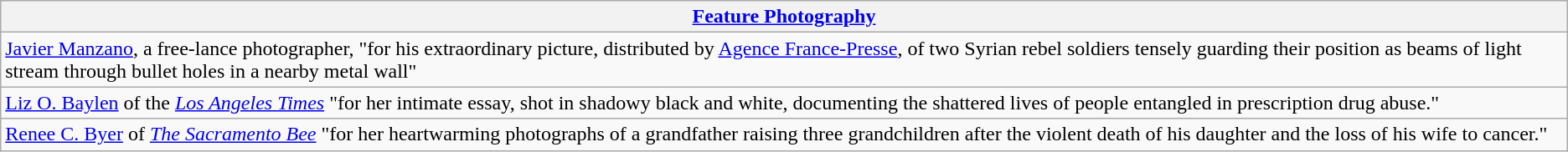<table class="wikitable" style="float:left; float:none;">
<tr>
<th><a href='#'>Feature Photography</a></th>
</tr>
<tr>
<td><a href='#'>Javier Manzano</a>, a free-lance photographer, "for his extraordinary picture, distributed by <a href='#'>Agence France-Presse</a>, of two Syrian rebel soldiers tensely guarding their position as beams of light stream through bullet holes in a nearby metal wall"</td>
</tr>
<tr>
<td><a href='#'>Liz O. Baylen</a> of the <em><a href='#'>Los Angeles Times</a></em> "for her intimate essay, shot in shadowy black and white, documenting the shattered lives of people entangled in prescription drug abuse."</td>
</tr>
<tr>
<td><a href='#'>Renee C. Byer</a> of <em><a href='#'>The Sacramento Bee</a></em> "for her heartwarming photographs of a grandfather raising three grandchildren after the violent death of his daughter and the loss of his wife to cancer."</td>
</tr>
</table>
